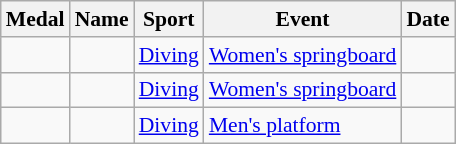<table class="wikitable sortable" style="font-size:90%">
<tr>
<th>Medal</th>
<th>Name</th>
<th>Sport</th>
<th>Event</th>
<th>Date</th>
</tr>
<tr>
<td></td>
<td></td>
<td><a href='#'>Diving</a></td>
<td><a href='#'>Women's springboard</a></td>
<td></td>
</tr>
<tr>
<td></td>
<td></td>
<td><a href='#'>Diving</a></td>
<td><a href='#'>Women's springboard</a></td>
<td></td>
</tr>
<tr>
<td></td>
<td></td>
<td><a href='#'>Diving</a></td>
<td><a href='#'>Men's platform</a></td>
<td></td>
</tr>
</table>
